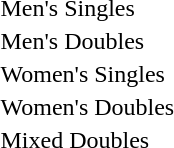<table>
<tr>
<td rowspan=2>Men's Singles</td>
<td rowspan=2></td>
<td rowspan=2></td>
<td></td>
</tr>
<tr>
<td></td>
</tr>
<tr>
<td rowspan=2>Men's Doubles</td>
<td rowspan=2></td>
<td rowspan=2></td>
<td></td>
</tr>
<tr>
<td></td>
</tr>
<tr>
<td rowspan=2>Women's Singles</td>
<td rowspan=2></td>
<td rowspan=2></td>
<td></td>
</tr>
<tr>
<td></td>
</tr>
<tr>
<td rowspan=2>Women's Doubles</td>
<td rowspan=2></td>
<td rowspan=2></td>
<td></td>
</tr>
<tr>
<td></td>
</tr>
<tr>
<td rowspan=2>Mixed Doubles</td>
<td rowspan=2></td>
<td rowspan=2></td>
<td></td>
</tr>
<tr>
<td></td>
</tr>
</table>
